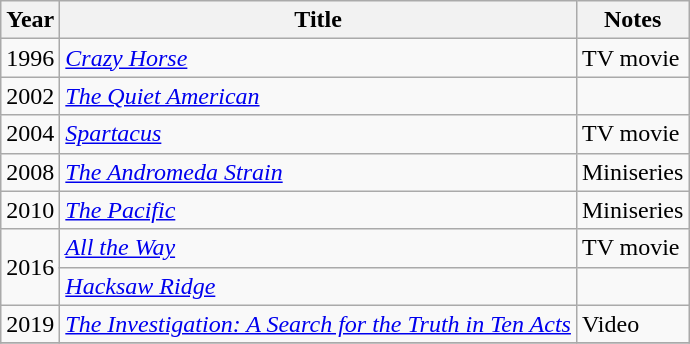<table class="wikitable sortable">
<tr>
<th>Year</th>
<th>Title</th>
<th>Notes</th>
</tr>
<tr>
<td>1996</td>
<td><em><a href='#'>Crazy Horse</a></em></td>
<td>TV movie</td>
</tr>
<tr>
<td>2002</td>
<td><em><a href='#'>The Quiet American</a></em></td>
<td></td>
</tr>
<tr>
<td>2004</td>
<td><em><a href='#'>Spartacus</a></em></td>
<td>TV movie</td>
</tr>
<tr>
<td>2008</td>
<td><em><a href='#'>The Andromeda Strain</a></em></td>
<td>Miniseries</td>
</tr>
<tr>
<td>2010</td>
<td><em><a href='#'>The Pacific</a></em></td>
<td>Miniseries</td>
</tr>
<tr>
<td rowspan=2>2016</td>
<td><em><a href='#'>All the Way</a></em></td>
<td>TV movie</td>
</tr>
<tr>
<td><em><a href='#'>Hacksaw Ridge</a></em></td>
<td></td>
</tr>
<tr>
<td>2019</td>
<td><em><a href='#'>The Investigation: A Search for the Truth in Ten Acts</a></em></td>
<td>Video</td>
</tr>
<tr>
</tr>
</table>
